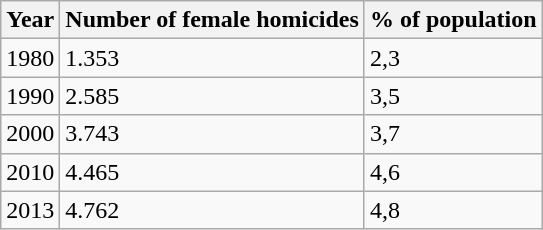<table class="wikitable">
<tr>
<th>Year</th>
<th>Number of female homicides</th>
<th>% of population</th>
</tr>
<tr>
<td>1980</td>
<td>1.353</td>
<td>2,3</td>
</tr>
<tr>
<td>1990</td>
<td>2.585</td>
<td>3,5</td>
</tr>
<tr>
<td>2000</td>
<td>3.743</td>
<td>3,7</td>
</tr>
<tr>
<td>2010</td>
<td>4.465</td>
<td>4,6</td>
</tr>
<tr>
<td>2013</td>
<td>4.762</td>
<td>4,8</td>
</tr>
</table>
